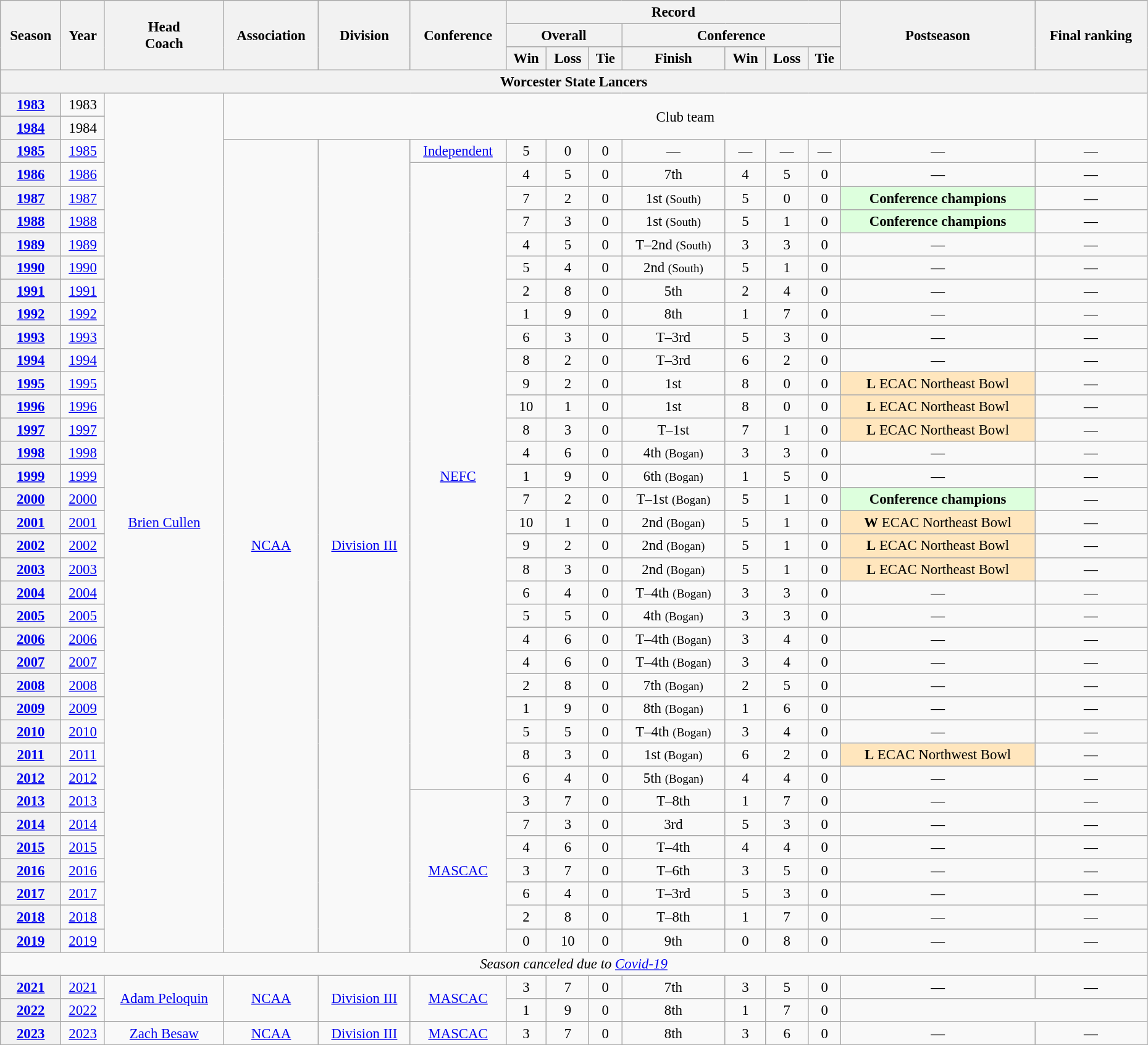<table class="wikitable" style="font-size: 95%; width:98%;text-align:center;">
<tr>
<th rowspan="3">Season</th>
<th rowspan="3">Year</th>
<th rowspan="3">Head<br>Coach</th>
<th rowspan="3">Association</th>
<th rowspan="3">Division</th>
<th rowspan="3">Conference</th>
<th colspan="7">Record</th>
<th rowspan="3">Postseason</th>
<th rowspan="3">Final ranking</th>
</tr>
<tr>
<th colspan="3">Overall</th>
<th colspan="4">Conference</th>
</tr>
<tr>
<th>Win</th>
<th>Loss</th>
<th>Tie</th>
<th>Finish</th>
<th>Win</th>
<th>Loss</th>
<th>Tie</th>
</tr>
<tr>
<th colspan=15 style=>Worcester State Lancers</th>
</tr>
<tr>
<th><a href='#'>1983</a></th>
<td>1983</td>
<td rowspan=37><a href='#'>Brien Cullen</a></td>
<td colspan="12" rowspan="2">Club team</td>
</tr>
<tr>
<th><a href='#'>1984</a></th>
<td>1984</td>
</tr>
<tr>
<th><a href='#'>1985</a></th>
<td><a href='#'>1985</a></td>
<td rowspan=35><a href='#'>NCAA</a></td>
<td rowspan=35><a href='#'>Division III</a></td>
<td rowspan=1><a href='#'>Independent</a></td>
<td>5</td>
<td>0</td>
<td>0</td>
<td>—</td>
<td>—</td>
<td>—</td>
<td>—</td>
<td>—</td>
<td>—</td>
</tr>
<tr>
<th><a href='#'>1986</a></th>
<td><a href='#'>1986</a></td>
<td rowspan=27><a href='#'>NEFC</a></td>
<td>4</td>
<td>5</td>
<td>0</td>
<td>7th</td>
<td>4</td>
<td>5</td>
<td>0</td>
<td>—</td>
<td>—</td>
</tr>
<tr>
<th><a href='#'>1987</a></th>
<td><a href='#'>1987</a></td>
<td>7</td>
<td>2</td>
<td>0</td>
<td>1st <small>(South)</small></td>
<td>5</td>
<td>0</td>
<td>0</td>
<td bgcolor="#ddffdd"><strong>Conference champions</strong></td>
<td>—</td>
</tr>
<tr>
<th><a href='#'>1988</a></th>
<td><a href='#'>1988</a></td>
<td>7</td>
<td>3</td>
<td>0</td>
<td>1st <small>(South)</small></td>
<td>5</td>
<td>1</td>
<td>0</td>
<td bgcolor="#ddffdd"><strong>Conference champions</strong></td>
<td>—</td>
</tr>
<tr>
<th><a href='#'>1989</a></th>
<td><a href='#'>1989</a></td>
<td>4</td>
<td>5</td>
<td>0</td>
<td>T–2nd <small>(South)</small></td>
<td>3</td>
<td>3</td>
<td>0</td>
<td>—</td>
<td>—</td>
</tr>
<tr>
<th><a href='#'>1990</a></th>
<td><a href='#'>1990</a></td>
<td>5</td>
<td>4</td>
<td>0</td>
<td>2nd <small>(South)</small></td>
<td>5</td>
<td>1</td>
<td>0</td>
<td>—</td>
<td>—</td>
</tr>
<tr>
<th><a href='#'>1991</a></th>
<td><a href='#'>1991</a></td>
<td>2</td>
<td>8</td>
<td>0</td>
<td>5th</td>
<td>2</td>
<td>4</td>
<td>0</td>
<td>—</td>
<td>—</td>
</tr>
<tr>
<th><a href='#'>1992</a></th>
<td><a href='#'>1992</a></td>
<td>1</td>
<td>9</td>
<td>0</td>
<td>8th</td>
<td>1</td>
<td>7</td>
<td>0</td>
<td>—</td>
<td>—</td>
</tr>
<tr>
<th><a href='#'>1993</a></th>
<td><a href='#'>1993</a></td>
<td>6</td>
<td>3</td>
<td>0</td>
<td>T–3rd</td>
<td>5</td>
<td>3</td>
<td>0</td>
<td>—</td>
<td>—</td>
</tr>
<tr>
<th><a href='#'>1994</a></th>
<td><a href='#'>1994</a></td>
<td>8</td>
<td>2</td>
<td>0</td>
<td>T–3rd</td>
<td>6</td>
<td>2</td>
<td>0</td>
<td>—</td>
<td>—</td>
</tr>
<tr>
<th><a href='#'>1995</a></th>
<td><a href='#'>1995</a></td>
<td>9</td>
<td>2</td>
<td>0</td>
<td>1st</td>
<td>8</td>
<td>0</td>
<td>0</td>
<td bgcolor="#ffe6bd"><strong>L</strong> ECAC Northeast Bowl</td>
<td>—</td>
</tr>
<tr>
<th><a href='#'>1996</a></th>
<td><a href='#'>1996</a></td>
<td>10</td>
<td>1</td>
<td>0</td>
<td>1st</td>
<td>8</td>
<td>0</td>
<td>0</td>
<td bgcolor="#ffe6bd"><strong>L</strong> ECAC Northeast Bowl</td>
<td>—</td>
</tr>
<tr>
<th><a href='#'>1997</a></th>
<td><a href='#'>1997</a></td>
<td>8</td>
<td>3</td>
<td>0</td>
<td>T–1st</td>
<td>7</td>
<td>1</td>
<td>0</td>
<td bgcolor="#ffe6bd"><strong>L</strong> ECAC Northeast Bowl</td>
<td>—</td>
</tr>
<tr>
<th><a href='#'>1998</a></th>
<td><a href='#'>1998</a></td>
<td>4</td>
<td>6</td>
<td>0</td>
<td>4th <small>(Bogan)</small></td>
<td>3</td>
<td>3</td>
<td>0</td>
<td>—</td>
<td>—</td>
</tr>
<tr>
<th><a href='#'>1999</a></th>
<td><a href='#'>1999</a></td>
<td>1</td>
<td>9</td>
<td>0</td>
<td>6th <small>(Bogan)</small></td>
<td>1</td>
<td>5</td>
<td>0</td>
<td>—</td>
<td>—</td>
</tr>
<tr>
<th><a href='#'>2000</a></th>
<td><a href='#'>2000</a></td>
<td>7</td>
<td>2</td>
<td>0</td>
<td>T–1st <small>(Bogan)</small></td>
<td>5</td>
<td>1</td>
<td>0</td>
<td bgcolor="#ddffdd"><strong>Conference champions</strong></td>
<td>—</td>
</tr>
<tr>
<th><a href='#'>2001</a></th>
<td><a href='#'>2001</a></td>
<td>10</td>
<td>1</td>
<td>0</td>
<td>2nd <small>(Bogan)</small></td>
<td>5</td>
<td>1</td>
<td>0</td>
<td bgcolor="#ffe6bd"><strong>W</strong> ECAC Northeast Bowl</td>
<td>—</td>
</tr>
<tr>
<th><a href='#'>2002</a></th>
<td><a href='#'>2002</a></td>
<td>9</td>
<td>2</td>
<td>0</td>
<td>2nd <small>(Bogan)</small></td>
<td>5</td>
<td>1</td>
<td>0</td>
<td bgcolor="#ffe6bd"><strong>L</strong> ECAC Northeast Bowl</td>
<td>—</td>
</tr>
<tr>
<th><a href='#'>2003</a></th>
<td><a href='#'>2003</a></td>
<td>8</td>
<td>3</td>
<td>0</td>
<td>2nd <small>(Bogan)</small></td>
<td>5</td>
<td>1</td>
<td>0</td>
<td bgcolor="#ffe6bd"><strong>L</strong> ECAC Northeast Bowl</td>
<td>—</td>
</tr>
<tr>
<th><a href='#'>2004</a></th>
<td><a href='#'>2004</a></td>
<td>6</td>
<td>4</td>
<td>0</td>
<td>T–4th <small>(Bogan)</small></td>
<td>3</td>
<td>3</td>
<td>0</td>
<td>—</td>
<td>—</td>
</tr>
<tr>
<th><a href='#'>2005</a></th>
<td><a href='#'>2005</a></td>
<td>5</td>
<td>5</td>
<td>0</td>
<td>4th <small>(Bogan)</small></td>
<td>3</td>
<td>3</td>
<td>0</td>
<td>—</td>
<td>—</td>
</tr>
<tr>
<th><a href='#'>2006</a></th>
<td><a href='#'>2006</a></td>
<td>4</td>
<td>6</td>
<td>0</td>
<td>T–4th <small>(Bogan)</small></td>
<td>3</td>
<td>4</td>
<td>0</td>
<td>—</td>
<td>—</td>
</tr>
<tr>
<th><a href='#'>2007</a></th>
<td><a href='#'>2007</a></td>
<td>4</td>
<td>6</td>
<td>0</td>
<td>T–4th <small>(Bogan)</small></td>
<td>3</td>
<td>4</td>
<td>0</td>
<td>—</td>
<td>—</td>
</tr>
<tr>
<th><a href='#'>2008</a></th>
<td><a href='#'>2008</a></td>
<td>2</td>
<td>8</td>
<td>0</td>
<td>7th <small>(Bogan)</small></td>
<td>2</td>
<td>5</td>
<td>0</td>
<td>—</td>
<td>—</td>
</tr>
<tr>
<th><a href='#'>2009</a></th>
<td><a href='#'>2009</a></td>
<td>1</td>
<td>9</td>
<td>0</td>
<td>8th <small>(Bogan)</small></td>
<td>1</td>
<td>6</td>
<td>0</td>
<td>—</td>
<td>—</td>
</tr>
<tr>
<th><a href='#'>2010</a></th>
<td><a href='#'>2010</a></td>
<td>5</td>
<td>5</td>
<td>0</td>
<td>T–4th <small>(Bogan)</small></td>
<td>3</td>
<td>4</td>
<td>0</td>
<td>—</td>
<td>—</td>
</tr>
<tr>
<th><a href='#'>2011</a></th>
<td><a href='#'>2011</a></td>
<td>8</td>
<td>3</td>
<td>0</td>
<td>1st <small>(Bogan)</small></td>
<td>6</td>
<td>2</td>
<td>0</td>
<td bgcolor="#ffe6bd"><strong>L</strong> ECAC Northwest Bowl</td>
<td>—</td>
</tr>
<tr>
<th><a href='#'>2012</a></th>
<td><a href='#'>2012</a></td>
<td>6</td>
<td>4</td>
<td>0</td>
<td>5th <small>(Bogan)</small></td>
<td>4</td>
<td>4</td>
<td>0</td>
<td>—</td>
<td>—</td>
</tr>
<tr>
<th><a href='#'>2013</a></th>
<td><a href='#'>2013</a></td>
<td rowspan=7><a href='#'>MASCAC</a></td>
<td>3</td>
<td>7</td>
<td>0</td>
<td>T–8th</td>
<td>1</td>
<td>7</td>
<td>0</td>
<td>—</td>
<td>—</td>
</tr>
<tr>
<th><a href='#'>2014</a></th>
<td><a href='#'>2014</a></td>
<td>7</td>
<td>3</td>
<td>0</td>
<td>3rd</td>
<td>5</td>
<td>3</td>
<td>0</td>
<td>—</td>
<td>—</td>
</tr>
<tr>
<th><a href='#'>2015</a></th>
<td><a href='#'>2015</a></td>
<td>4</td>
<td>6</td>
<td>0</td>
<td>T–4th</td>
<td>4</td>
<td>4</td>
<td>0</td>
<td>—</td>
<td>—</td>
</tr>
<tr>
<th><a href='#'>2016</a></th>
<td><a href='#'>2016</a></td>
<td>3</td>
<td>7</td>
<td>0</td>
<td>T–6th</td>
<td>3</td>
<td>5</td>
<td>0</td>
<td>—</td>
<td>—</td>
</tr>
<tr>
<th><a href='#'>2017</a></th>
<td><a href='#'>2017</a></td>
<td>6</td>
<td>4</td>
<td>0</td>
<td>T–3rd</td>
<td>5</td>
<td>3</td>
<td>0</td>
<td>—</td>
<td>—</td>
</tr>
<tr>
<th><a href='#'>2018</a></th>
<td><a href='#'>2018</a></td>
<td>2</td>
<td>8</td>
<td>0</td>
<td>T–8th</td>
<td>1</td>
<td>7</td>
<td>0</td>
<td>—</td>
<td>—</td>
</tr>
<tr>
<th><a href='#'>2019</a></th>
<td><a href='#'>2019</a></td>
<td>0</td>
<td>10</td>
<td>0</td>
<td>9th</td>
<td>0</td>
<td>8</td>
<td>0</td>
<td>—</td>
<td>—</td>
</tr>
<tr>
<td colspan=15 style=><em>Season canceled due to <a href='#'>Covid-19</a></em></td>
</tr>
<tr>
<th><a href='#'>2021</a></th>
<td><a href='#'>2021</a></td>
<td rowspan=2><a href='#'>Adam Peloquin</a></td>
<td rowspan=2><a href='#'>NCAA</a></td>
<td rowspan=2><a href='#'>Division III</a></td>
<td rowspan=2><a href='#'>MASCAC</a></td>
<td>3</td>
<td>7</td>
<td>0</td>
<td>7th</td>
<td>3</td>
<td>5</td>
<td>0</td>
<td>—</td>
<td>—</td>
</tr>
<tr>
<th><a href='#'>2022</a></th>
<td><a href='#'>2022</a></td>
<td>1</td>
<td>9</td>
<td>0</td>
<td>8th</td>
<td>1</td>
<td>7</td>
<td>0</td>
</tr>
<tr>
</tr>
<tr>
</tr>
<tr>
<th><a href='#'>2023</a></th>
<td><a href='#'>2023</a></td>
<td rowspan=1><a href='#'>Zach Besaw</a></td>
<td rowspan=1><a href='#'>NCAA</a></td>
<td rowspan=1><a href='#'>Division III</a></td>
<td rowspan=1><a href='#'>MASCAC</a></td>
<td>3</td>
<td>7</td>
<td>0</td>
<td>8th</td>
<td>3</td>
<td>6</td>
<td>0</td>
<td>—</td>
<td>—</td>
</tr>
<tr>
</tr>
</table>
